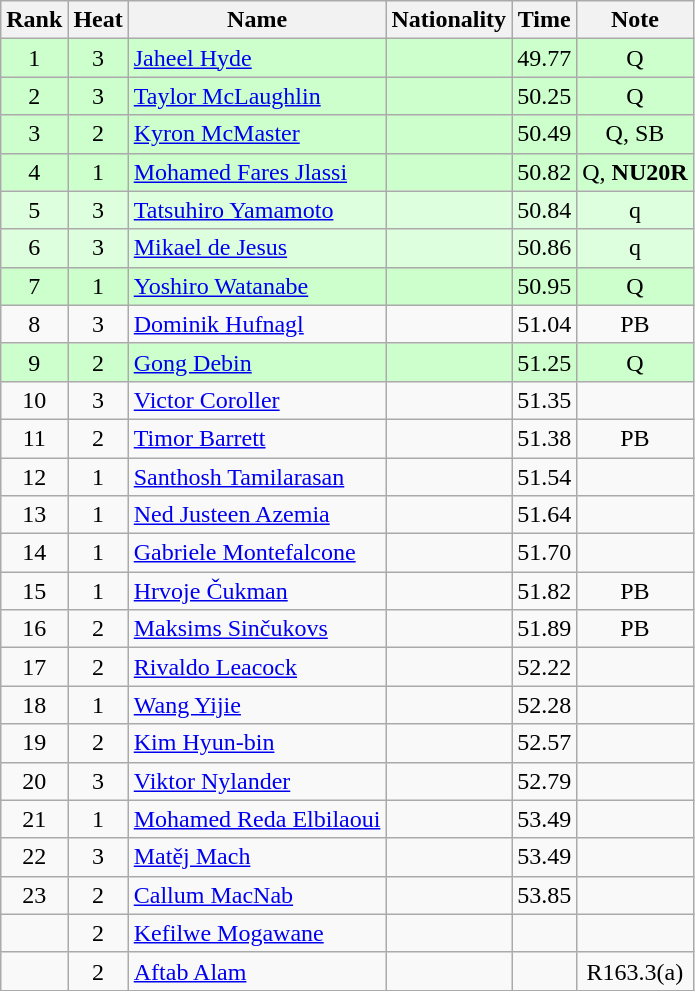<table class="wikitable sortable" style="text-align:center">
<tr>
<th>Rank</th>
<th>Heat</th>
<th>Name</th>
<th>Nationality</th>
<th>Time</th>
<th>Note</th>
</tr>
<tr bgcolor=ccffcc>
<td>1</td>
<td>3</td>
<td align=left><a href='#'>Jaheel Hyde</a></td>
<td align=left></td>
<td>49.77</td>
<td>Q</td>
</tr>
<tr bgcolor=ccffcc>
<td>2</td>
<td>3</td>
<td align=left><a href='#'>Taylor McLaughlin</a></td>
<td align=left></td>
<td>50.25</td>
<td>Q</td>
</tr>
<tr bgcolor=ccffcc>
<td>3</td>
<td>2</td>
<td align=left><a href='#'>Kyron McMaster</a></td>
<td align=left></td>
<td>50.49</td>
<td>Q, SB</td>
</tr>
<tr bgcolor=ccffcc>
<td>4</td>
<td>1</td>
<td align=left><a href='#'>Mohamed Fares Jlassi</a></td>
<td align=left></td>
<td>50.82</td>
<td>Q, <strong>NU20R</strong></td>
</tr>
<tr bgcolor=ddffdd>
<td>5</td>
<td>3</td>
<td align=left><a href='#'>Tatsuhiro Yamamoto</a></td>
<td align=left></td>
<td>50.84</td>
<td>q</td>
</tr>
<tr bgcolor=ddffdd>
<td>6</td>
<td>3</td>
<td align=left><a href='#'>Mikael de Jesus</a></td>
<td align=left></td>
<td>50.86</td>
<td>q</td>
</tr>
<tr bgcolor=ccffcc>
<td>7</td>
<td>1</td>
<td align=left><a href='#'>Yoshiro Watanabe</a></td>
<td align=left></td>
<td>50.95</td>
<td>Q</td>
</tr>
<tr>
<td>8</td>
<td>3</td>
<td align=left><a href='#'>Dominik Hufnagl</a></td>
<td align=left></td>
<td>51.04</td>
<td>PB</td>
</tr>
<tr bgcolor=ccffcc>
<td>9</td>
<td>2</td>
<td align=left><a href='#'>Gong Debin</a></td>
<td align=left></td>
<td>51.25</td>
<td>Q</td>
</tr>
<tr>
<td>10</td>
<td>3</td>
<td align=left><a href='#'>Victor Coroller</a></td>
<td align=left></td>
<td>51.35</td>
<td></td>
</tr>
<tr>
<td>11</td>
<td>2</td>
<td align=left><a href='#'>Timor Barrett</a></td>
<td align=left></td>
<td>51.38</td>
<td>PB</td>
</tr>
<tr>
<td>12</td>
<td>1</td>
<td align=left><a href='#'>Santhosh Tamilarasan</a></td>
<td align=left></td>
<td>51.54</td>
<td></td>
</tr>
<tr>
<td>13</td>
<td>1</td>
<td align=left><a href='#'>Ned Justeen Azemia</a></td>
<td align=left></td>
<td>51.64</td>
<td></td>
</tr>
<tr>
<td>14</td>
<td>1</td>
<td align=left><a href='#'>Gabriele Montefalcone</a></td>
<td align=left></td>
<td>51.70</td>
<td></td>
</tr>
<tr>
<td>15</td>
<td>1</td>
<td align=left><a href='#'>Hrvoje Čukman</a></td>
<td align=left></td>
<td>51.82</td>
<td>PB</td>
</tr>
<tr>
<td>16</td>
<td>2</td>
<td align=left><a href='#'>Maksims Sinčukovs</a></td>
<td align=left></td>
<td>51.89</td>
<td>PB</td>
</tr>
<tr>
<td>17</td>
<td>2</td>
<td align=left><a href='#'>Rivaldo Leacock</a></td>
<td align=left></td>
<td>52.22</td>
<td></td>
</tr>
<tr>
<td>18</td>
<td>1</td>
<td align=left><a href='#'>Wang Yijie</a></td>
<td align=left></td>
<td>52.28</td>
<td></td>
</tr>
<tr>
<td>19</td>
<td>2</td>
<td align=left><a href='#'>Kim Hyun-bin</a></td>
<td align=left></td>
<td>52.57</td>
<td></td>
</tr>
<tr>
<td>20</td>
<td>3</td>
<td align=left><a href='#'>Viktor Nylander</a></td>
<td align=left></td>
<td>52.79</td>
<td></td>
</tr>
<tr>
<td>21</td>
<td>1</td>
<td align=left><a href='#'>Mohamed Reda Elbilaoui</a></td>
<td align=left></td>
<td>53.49</td>
<td></td>
</tr>
<tr>
<td>22</td>
<td>3</td>
<td align=left><a href='#'>Matěj Mach</a></td>
<td align=left></td>
<td>53.49</td>
<td></td>
</tr>
<tr>
<td>23</td>
<td>2</td>
<td align=left><a href='#'>Callum MacNab</a></td>
<td align=left></td>
<td>53.85</td>
<td></td>
</tr>
<tr>
<td></td>
<td>2</td>
<td align=left><a href='#'>Kefilwe Mogawane</a></td>
<td align=left></td>
<td></td>
<td></td>
</tr>
<tr>
<td></td>
<td>2</td>
<td align=left><a href='#'>Aftab Alam</a></td>
<td align=left></td>
<td></td>
<td>R163.3(a)</td>
</tr>
</table>
